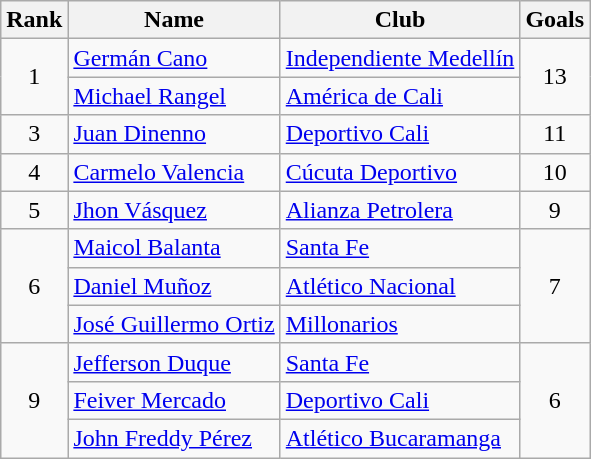<table class="wikitable" border="1">
<tr>
<th>Rank</th>
<th>Name</th>
<th>Club</th>
<th>Goals</th>
</tr>
<tr>
<td rowspan=2 align=center>1</td>
<td> <a href='#'>Germán Cano</a></td>
<td><a href='#'>Independiente Medellín</a></td>
<td rowspan=2 align=center>13</td>
</tr>
<tr>
<td> <a href='#'>Michael Rangel</a></td>
<td><a href='#'>América de Cali</a></td>
</tr>
<tr>
<td align=center>3</td>
<td> <a href='#'>Juan Dinenno</a></td>
<td><a href='#'>Deportivo Cali</a></td>
<td align=center>11</td>
</tr>
<tr>
<td align=center>4</td>
<td> <a href='#'>Carmelo Valencia</a></td>
<td><a href='#'>Cúcuta Deportivo</a></td>
<td align=center>10</td>
</tr>
<tr>
<td align=center>5</td>
<td> <a href='#'>Jhon Vásquez</a></td>
<td><a href='#'>Alianza Petrolera</a></td>
<td align=center>9</td>
</tr>
<tr>
<td rowspan=3 align=center>6</td>
<td> <a href='#'>Maicol Balanta</a></td>
<td><a href='#'>Santa Fe</a></td>
<td rowspan=3 align=center>7</td>
</tr>
<tr>
<td> <a href='#'>Daniel Muñoz</a></td>
<td><a href='#'>Atlético Nacional</a></td>
</tr>
<tr>
<td> <a href='#'>José Guillermo Ortiz</a></td>
<td><a href='#'>Millonarios</a></td>
</tr>
<tr>
<td rowspan=3 align=center>9</td>
<td> <a href='#'>Jefferson Duque</a></td>
<td><a href='#'>Santa Fe</a></td>
<td rowspan=3 align=center>6</td>
</tr>
<tr>
<td> <a href='#'>Feiver Mercado</a></td>
<td><a href='#'>Deportivo Cali</a></td>
</tr>
<tr>
<td> <a href='#'>John Freddy Pérez</a></td>
<td><a href='#'>Atlético Bucaramanga</a></td>
</tr>
</table>
